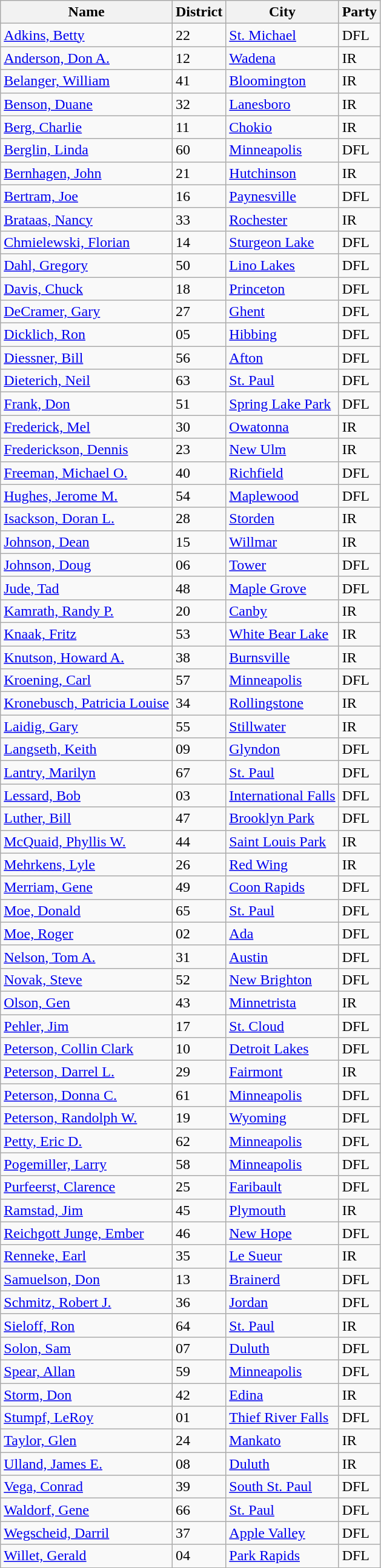<table class="wikitable sortable">
<tr>
<th>Name</th>
<th>District</th>
<th>City</th>
<th>Party</th>
</tr>
<tr>
<td><a href='#'>Adkins, Betty</a></td>
<td>22</td>
<td><a href='#'>St. Michael</a></td>
<td>DFL</td>
</tr>
<tr>
<td><a href='#'>Anderson, Don A.</a></td>
<td>12</td>
<td><a href='#'>Wadena</a></td>
<td>IR</td>
</tr>
<tr>
<td><a href='#'>Belanger, William</a></td>
<td>41</td>
<td><a href='#'>Bloomington</a></td>
<td>IR</td>
</tr>
<tr>
<td><a href='#'>Benson, Duane</a></td>
<td>32</td>
<td><a href='#'>Lanesboro</a></td>
<td>IR</td>
</tr>
<tr>
<td><a href='#'>Berg, Charlie</a></td>
<td>11</td>
<td><a href='#'>Chokio</a></td>
<td>IR</td>
</tr>
<tr>
<td><a href='#'>Berglin, Linda</a></td>
<td>60</td>
<td><a href='#'>Minneapolis</a></td>
<td>DFL</td>
</tr>
<tr>
<td><a href='#'>Bernhagen, John</a></td>
<td>21</td>
<td><a href='#'>Hutchinson</a></td>
<td>IR</td>
</tr>
<tr>
<td><a href='#'>Bertram, Joe</a></td>
<td>16</td>
<td><a href='#'>Paynesville</a></td>
<td>DFL</td>
</tr>
<tr>
<td><a href='#'>Brataas, Nancy</a></td>
<td>33</td>
<td><a href='#'>Rochester</a></td>
<td>IR</td>
</tr>
<tr>
<td><a href='#'>Chmielewski, Florian</a></td>
<td>14</td>
<td><a href='#'>Sturgeon Lake</a></td>
<td>DFL</td>
</tr>
<tr>
<td><a href='#'>Dahl, Gregory</a></td>
<td>50</td>
<td><a href='#'>Lino Lakes</a></td>
<td>DFL</td>
</tr>
<tr>
<td><a href='#'>Davis, Chuck</a></td>
<td>18</td>
<td><a href='#'>Princeton</a></td>
<td>DFL</td>
</tr>
<tr>
<td><a href='#'>DeCramer, Gary</a></td>
<td>27</td>
<td><a href='#'>Ghent</a></td>
<td>DFL</td>
</tr>
<tr>
<td><a href='#'>Dicklich, Ron</a></td>
<td>05</td>
<td><a href='#'>Hibbing</a></td>
<td>DFL</td>
</tr>
<tr>
<td><a href='#'>Diessner, Bill</a></td>
<td>56</td>
<td><a href='#'>Afton</a></td>
<td>DFL</td>
</tr>
<tr>
<td><a href='#'>Dieterich, Neil</a></td>
<td>63</td>
<td><a href='#'>St. Paul</a></td>
<td>DFL</td>
</tr>
<tr>
<td><a href='#'>Frank, Don</a></td>
<td>51</td>
<td><a href='#'>Spring Lake Park</a></td>
<td>DFL</td>
</tr>
<tr>
<td><a href='#'>Frederick, Mel</a></td>
<td>30</td>
<td><a href='#'>Owatonna</a></td>
<td>IR</td>
</tr>
<tr>
<td><a href='#'>Frederickson, Dennis</a></td>
<td>23</td>
<td><a href='#'>New Ulm</a></td>
<td>IR</td>
</tr>
<tr>
<td><a href='#'>Freeman, Michael O.</a></td>
<td>40</td>
<td><a href='#'>Richfield</a></td>
<td>DFL</td>
</tr>
<tr>
<td><a href='#'>Hughes, Jerome M.</a></td>
<td>54</td>
<td><a href='#'>Maplewood</a></td>
<td>DFL</td>
</tr>
<tr>
<td><a href='#'>Isackson, Doran L.</a></td>
<td>28</td>
<td><a href='#'>Storden</a></td>
<td>IR</td>
</tr>
<tr>
<td><a href='#'>Johnson, Dean</a></td>
<td>15</td>
<td><a href='#'>Willmar</a></td>
<td>IR</td>
</tr>
<tr>
<td><a href='#'>Johnson, Doug</a></td>
<td>06</td>
<td><a href='#'>Tower</a></td>
<td>DFL</td>
</tr>
<tr>
<td><a href='#'>Jude, Tad</a></td>
<td>48</td>
<td><a href='#'>Maple Grove</a></td>
<td>DFL</td>
</tr>
<tr>
<td><a href='#'>Kamrath, Randy P.</a></td>
<td>20</td>
<td><a href='#'>Canby</a></td>
<td>IR</td>
</tr>
<tr>
<td><a href='#'>Knaak, Fritz</a></td>
<td>53</td>
<td><a href='#'>White Bear Lake</a></td>
<td>IR</td>
</tr>
<tr>
<td><a href='#'>Knutson, Howard A.</a></td>
<td>38</td>
<td><a href='#'>Burnsville</a></td>
<td>IR</td>
</tr>
<tr>
<td><a href='#'>Kroening, Carl</a></td>
<td>57</td>
<td><a href='#'>Minneapolis</a></td>
<td>DFL</td>
</tr>
<tr>
<td><a href='#'>Kronebusch, Patricia Louise</a></td>
<td>34</td>
<td><a href='#'>Rollingstone</a></td>
<td>IR</td>
</tr>
<tr>
<td><a href='#'>Laidig, Gary</a></td>
<td>55</td>
<td><a href='#'>Stillwater</a></td>
<td>IR</td>
</tr>
<tr>
<td><a href='#'>Langseth, Keith</a></td>
<td>09</td>
<td><a href='#'>Glyndon</a></td>
<td>DFL</td>
</tr>
<tr>
<td><a href='#'>Lantry, Marilyn</a></td>
<td>67</td>
<td><a href='#'>St. Paul</a></td>
<td>DFL</td>
</tr>
<tr>
<td><a href='#'>Lessard, Bob</a></td>
<td>03</td>
<td><a href='#'>International Falls</a></td>
<td>DFL</td>
</tr>
<tr>
<td><a href='#'>Luther, Bill</a></td>
<td>47</td>
<td><a href='#'>Brooklyn Park</a></td>
<td>DFL</td>
</tr>
<tr>
<td><a href='#'>McQuaid, Phyllis W.</a></td>
<td>44</td>
<td><a href='#'>Saint Louis Park</a></td>
<td>IR</td>
</tr>
<tr>
<td><a href='#'>Mehrkens, Lyle</a></td>
<td>26</td>
<td><a href='#'>Red Wing</a></td>
<td>IR</td>
</tr>
<tr>
<td><a href='#'>Merriam, Gene</a></td>
<td>49</td>
<td><a href='#'>Coon Rapids</a></td>
<td>DFL</td>
</tr>
<tr>
<td><a href='#'>Moe, Donald</a></td>
<td>65</td>
<td><a href='#'>St. Paul</a></td>
<td>DFL</td>
</tr>
<tr>
<td><a href='#'>Moe, Roger</a></td>
<td>02</td>
<td><a href='#'>Ada</a></td>
<td>DFL</td>
</tr>
<tr>
<td><a href='#'>Nelson, Tom A.</a></td>
<td>31</td>
<td><a href='#'>Austin</a></td>
<td>DFL</td>
</tr>
<tr>
<td><a href='#'>Novak, Steve</a></td>
<td>52</td>
<td><a href='#'>New Brighton</a></td>
<td>DFL</td>
</tr>
<tr>
<td><a href='#'>Olson, Gen</a></td>
<td>43</td>
<td><a href='#'>Minnetrista</a></td>
<td>IR</td>
</tr>
<tr>
<td><a href='#'>Pehler, Jim</a></td>
<td>17</td>
<td><a href='#'>St. Cloud</a></td>
<td>DFL</td>
</tr>
<tr>
<td><a href='#'>Peterson, Collin Clark</a></td>
<td>10</td>
<td><a href='#'>Detroit Lakes</a></td>
<td>DFL</td>
</tr>
<tr>
<td><a href='#'>Peterson, Darrel L.</a></td>
<td>29</td>
<td><a href='#'>Fairmont</a></td>
<td>IR</td>
</tr>
<tr>
<td><a href='#'>Peterson, Donna C.</a></td>
<td>61</td>
<td><a href='#'>Minneapolis</a></td>
<td>DFL</td>
</tr>
<tr>
<td><a href='#'>Peterson, Randolph W.</a></td>
<td>19</td>
<td><a href='#'>Wyoming</a></td>
<td>DFL</td>
</tr>
<tr>
<td><a href='#'>Petty, Eric D.</a></td>
<td>62</td>
<td><a href='#'>Minneapolis</a></td>
<td>DFL</td>
</tr>
<tr>
<td><a href='#'>Pogemiller, Larry</a></td>
<td>58</td>
<td><a href='#'>Minneapolis</a></td>
<td>DFL</td>
</tr>
<tr>
<td><a href='#'>Purfeerst, Clarence</a></td>
<td>25</td>
<td><a href='#'>Faribault</a></td>
<td>DFL</td>
</tr>
<tr>
<td><a href='#'>Ramstad, Jim</a></td>
<td>45</td>
<td><a href='#'>Plymouth</a></td>
<td>IR</td>
</tr>
<tr>
<td><a href='#'>Reichgott Junge, Ember</a></td>
<td>46</td>
<td><a href='#'>New Hope</a></td>
<td>DFL</td>
</tr>
<tr>
<td><a href='#'>Renneke, Earl</a></td>
<td>35</td>
<td><a href='#'>Le Sueur</a></td>
<td>IR</td>
</tr>
<tr>
<td><a href='#'>Samuelson, Don</a></td>
<td>13</td>
<td><a href='#'>Brainerd</a></td>
<td>DFL</td>
</tr>
<tr>
<td><a href='#'>Schmitz, Robert J.</a></td>
<td>36</td>
<td><a href='#'>Jordan</a></td>
<td>DFL</td>
</tr>
<tr>
<td><a href='#'>Sieloff, Ron</a></td>
<td>64</td>
<td><a href='#'>St. Paul</a></td>
<td>IR</td>
</tr>
<tr>
<td><a href='#'>Solon, Sam</a></td>
<td>07</td>
<td><a href='#'>Duluth</a></td>
<td>DFL</td>
</tr>
<tr>
<td><a href='#'>Spear, Allan</a></td>
<td>59</td>
<td><a href='#'>Minneapolis</a></td>
<td>DFL</td>
</tr>
<tr>
<td><a href='#'>Storm, Don</a></td>
<td>42</td>
<td><a href='#'>Edina</a></td>
<td>IR</td>
</tr>
<tr>
<td><a href='#'>Stumpf, LeRoy</a></td>
<td>01</td>
<td><a href='#'>Thief River Falls</a></td>
<td>DFL</td>
</tr>
<tr>
<td><a href='#'>Taylor, Glen</a></td>
<td>24</td>
<td><a href='#'>Mankato</a></td>
<td>IR</td>
</tr>
<tr>
<td><a href='#'>Ulland, James E.</a></td>
<td>08</td>
<td><a href='#'>Duluth</a></td>
<td>IR</td>
</tr>
<tr>
<td><a href='#'>Vega, Conrad</a></td>
<td>39</td>
<td><a href='#'>South St. Paul</a></td>
<td>DFL</td>
</tr>
<tr>
<td><a href='#'>Waldorf, Gene</a></td>
<td>66</td>
<td><a href='#'>St. Paul</a></td>
<td>DFL</td>
</tr>
<tr>
<td><a href='#'>Wegscheid, Darril</a></td>
<td>37</td>
<td><a href='#'>Apple Valley</a></td>
<td>DFL</td>
</tr>
<tr>
<td><a href='#'>Willet, Gerald</a></td>
<td>04</td>
<td><a href='#'>Park Rapids</a></td>
<td>DFL</td>
</tr>
</table>
